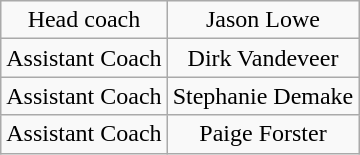<table class="wikitable" style="text-align:center;">
<tr>
<td>Head coach</td>
<td>Jason Lowe</td>
</tr>
<tr>
<td>Assistant Coach</td>
<td>Dirk Vandeveer</td>
</tr>
<tr>
<td>Assistant Coach</td>
<td>Stephanie Demake</td>
</tr>
<tr>
<td>Assistant Coach</td>
<td>Paige Forster</td>
</tr>
</table>
